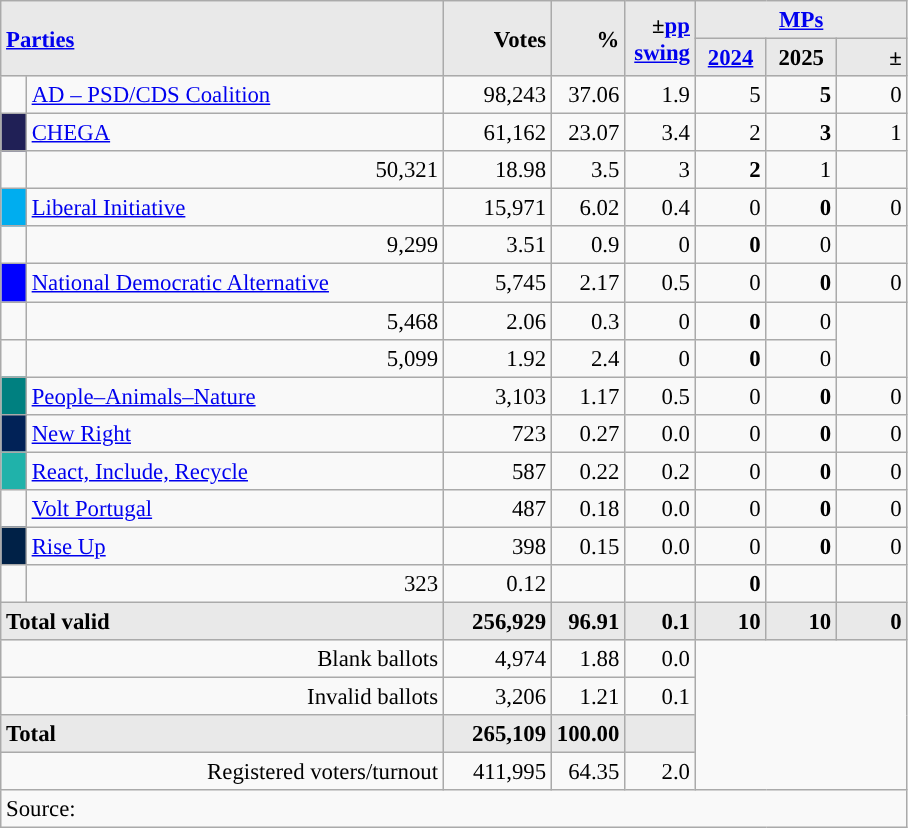<table class="wikitable" style="text-align:right; font-size:95%;">
<tr>
<th rowspan="2" colspan="2" style="background:#e9e9e9; text-align:left;" alignleft><a href='#'>Parties</a></th>
<th rowspan="2" style="background:#e9e9e9; text-align:right;">Votes</th>
<th rowspan="2" style="background:#e9e9e9; text-align:right;">%</th>
<th rowspan="2" style="background:#e9e9e9; text-align:right;">±<a href='#'>pp</a> <a href='#'>swing</a></th>
<th colspan="3" style="background:#e9e9e9; text-align:center;"><a href='#'>MPs</a></th>
</tr>
<tr style="background-color:#E9E9E9">
<th style="background-color:#E9E9E9;text-align:center;"><a href='#'>2024</a></th>
<th style="background-color:#E9E9E9;text-align:center;">2025</th>
<th style="background:#e9e9e9; text-align:right;">±</th>
</tr>
<tr>
<td style="width: 10px" bgcolor=></td>
<td align="left"><a href='#'>AD – PSD/CDS Coalition</a> </td>
<td>98,243</td>
<td>37.06</td>
<td>1.9</td>
<td>5</td>
<td><strong>5</strong></td>
<td>0</td>
</tr>
<tr>
<td style="width: 10px" bgcolor="#202056" align="center"></td>
<td align="left"><a href='#'>CHEGA</a></td>
<td>61,162</td>
<td>23.07</td>
<td>3.4</td>
<td>2</td>
<td><strong>3</strong></td>
<td>1</td>
</tr>
<tr>
<td></td>
<td>50,321</td>
<td>18.98</td>
<td>3.5</td>
<td>3</td>
<td><strong>2</strong></td>
<td>1</td>
</tr>
<tr>
<td style="width: 10px" bgcolor="#00ADEF" align="center"></td>
<td align="left"><a href='#'>Liberal Initiative</a></td>
<td>15,971</td>
<td>6.02</td>
<td>0.4</td>
<td>0</td>
<td><strong>0</strong></td>
<td>0</td>
</tr>
<tr>
<td></td>
<td>9,299</td>
<td>3.51</td>
<td>0.9</td>
<td>0</td>
<td><strong>0</strong></td>
<td>0</td>
</tr>
<tr>
<td style="width: 10px" bgcolor="blue" align="center"></td>
<td align="left"><a href='#'>National Democratic Alternative</a></td>
<td>5,745</td>
<td>2.17</td>
<td>0.5</td>
<td>0</td>
<td><strong>0</strong></td>
<td>0</td>
</tr>
<tr>
<td></td>
<td>5,468</td>
<td>2.06</td>
<td>0.3</td>
<td>0</td>
<td><strong>0</strong></td>
<td>0</td>
</tr>
<tr>
<td></td>
<td>5,099</td>
<td>1.92</td>
<td>2.4</td>
<td>0</td>
<td><strong>0</strong></td>
<td>0</td>
</tr>
<tr>
<td style="width: 10px" bgcolor="teal" align="center"></td>
<td align="left"><a href='#'>People–Animals–Nature</a></td>
<td>3,103</td>
<td>1.17</td>
<td>0.5</td>
<td>0</td>
<td><strong>0</strong></td>
<td>0</td>
</tr>
<tr>
<td style="width: 10px" bgcolor="#012257" align="center"></td>
<td align="left"><a href='#'>New Right</a></td>
<td>723</td>
<td>0.27</td>
<td>0.0</td>
<td>0</td>
<td><strong>0</strong></td>
<td>0</td>
</tr>
<tr>
<td style="width: 10px" bgcolor="LightSeaGreen" align="center"></td>
<td align="left"><a href='#'>React, Include, Recycle</a></td>
<td>587</td>
<td>0.22</td>
<td>0.2</td>
<td>0</td>
<td><strong>0</strong></td>
<td>0</td>
</tr>
<tr>
<td style="width: 10px"></td>
<td align="left"><a href='#'>Volt Portugal</a></td>
<td>487</td>
<td>0.18</td>
<td>0.0</td>
<td>0</td>
<td><strong>0</strong></td>
<td>0</td>
</tr>
<tr>
<td style="width: 10px" bgcolor="#002147" align="center"></td>
<td align="left"><a href='#'>Rise Up</a></td>
<td>398</td>
<td>0.15</td>
<td>0.0</td>
<td>0</td>
<td><strong>0</strong></td>
<td>0</td>
</tr>
<tr>
<td></td>
<td>323</td>
<td>0.12</td>
<td></td>
<td></td>
<td><strong>0</strong></td>
<td></td>
</tr>
<tr>
<td colspan=2 width="288" align=left style="background-color:#E9E9E9"><strong>Total valid</strong></td>
<td width="65" align="right" style="background-color:#E9E9E9"><strong>256,929</strong></td>
<td width="40" align="right" style="background-color:#E9E9E9"><strong>96.91</strong></td>
<td width="40" align="right" style="background-color:#E9E9E9"><strong>0.1</strong></td>
<td width="40" align="right" style="background-color:#E9E9E9"><strong>10</strong></td>
<td width="40" align="right" style="background-color:#E9E9E9"><strong>10</strong></td>
<td width="40" align="right" style="background-color:#E9E9E9"><strong>0</strong></td>
</tr>
<tr>
<td colspan=2>Blank ballots</td>
<td>4,974</td>
<td>1.88</td>
<td>0.0</td>
<td colspan=3 rowspan=4></td>
</tr>
<tr>
<td colspan=2>Invalid ballots</td>
<td>3,206</td>
<td>1.21</td>
<td>0.1</td>
</tr>
<tr>
<td colspan=2 align=left style="background-color:#E9E9E9"><strong>Total</strong></td>
<td width="50" align="right" style="background-color:#E9E9E9"><strong>265,109</strong></td>
<td width="40" align="right" style="background-color:#E9E9E9"><strong>100.00</strong></td>
<td width="40" align="right" style="background-color:#E9E9E9"></td>
</tr>
<tr>
<td colspan=2>Registered voters/turnout</td>
<td>411,995</td>
<td>64.35</td>
<td>2.0</td>
</tr>
<tr>
<td colspan=8 align=left>Source: </td>
</tr>
</table>
